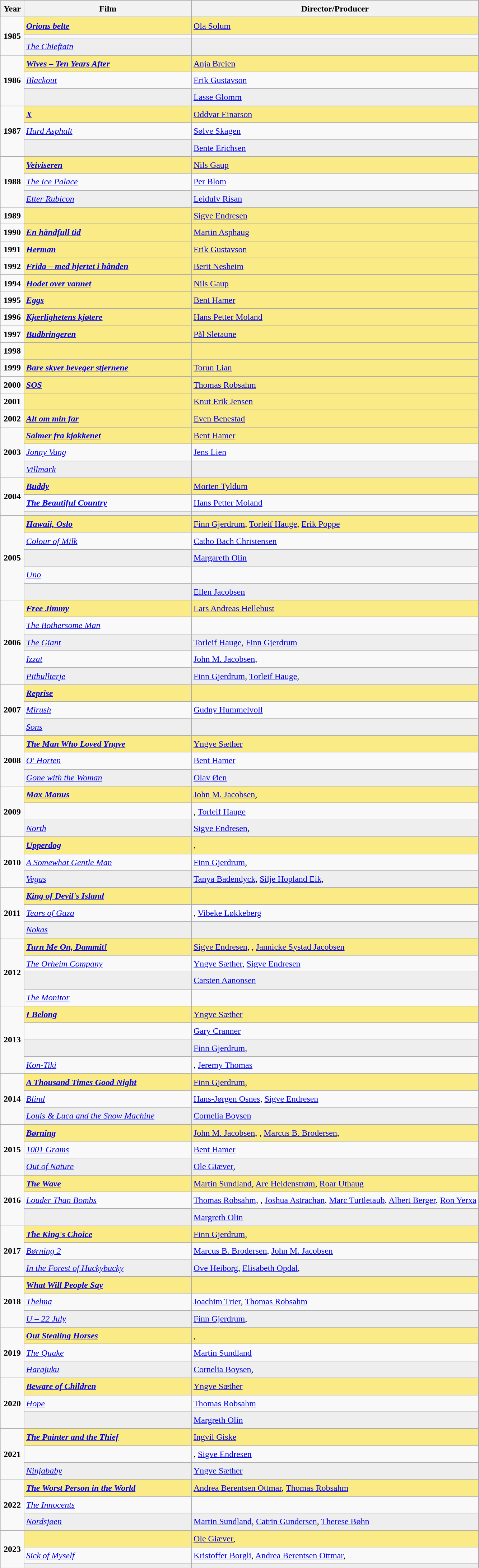<table class="wikitable sortable" style="font-size:1.00em; line-height:1.5em;">
<tr bgcolor="#bebebe">
<th width="5%">Year</th>
<th width="35%">Film</th>
<th width="60%">Director/Producer</th>
</tr>
<tr>
<td rowspan=4 style="text-align:center"><strong>1985</strong></td>
</tr>
<tr style="background:#FAEB86">
<td><strong><em><a href='#'>Orions belte</a></em></strong></td>
<td><a href='#'>Ola Solum</a></td>
</tr>
<tr>
<td><em></em></td>
<td></td>
</tr>
<tr style="background:#eee;">
<td><em><a href='#'>The Chieftain</a></em></td>
<td></td>
</tr>
<tr>
<td rowspan=4 style="text-align:center"><strong>1986</strong></td>
</tr>
<tr style="background:#FAEB86">
<td><strong><em><a href='#'>Wives – Ten Years After</a></em></strong></td>
<td><a href='#'>Anja Breien</a></td>
</tr>
<tr>
<td><em><a href='#'>Blackout</a></em></td>
<td><a href='#'>Erik Gustavson</a></td>
</tr>
<tr style="background:#eee;">
<td><em></em></td>
<td><a href='#'>Lasse Glomm</a></td>
</tr>
<tr>
<td rowspan=4 style="text-align:center"><strong>1987</strong></td>
</tr>
<tr style="background:#FAEB86">
<td><strong><em><a href='#'>X</a></em></strong></td>
<td><a href='#'>Oddvar Einarson</a></td>
</tr>
<tr>
<td><em><a href='#'>Hard Asphalt</a></em></td>
<td><a href='#'>Sølve Skagen</a></td>
</tr>
<tr style="background:#eee;">
<td><em></em></td>
<td><a href='#'>Bente Erichsen</a></td>
</tr>
<tr>
<td rowspan=4 style="text-align:center"><strong>1988</strong></td>
</tr>
<tr style="background:#FAEB86">
<td><strong><em><a href='#'>Veiviseren</a></em></strong></td>
<td><a href='#'>Nils Gaup</a></td>
</tr>
<tr>
<td><em><a href='#'>The Ice Palace</a></em></td>
<td><a href='#'>Per Blom</a></td>
</tr>
<tr style="background:#eee;">
<td><em><a href='#'>Etter Rubicon</a></em></td>
<td><a href='#'>Leidulv Risan</a></td>
</tr>
<tr>
<td rowspan=2 style="text-align:center"><strong>1989</strong></td>
</tr>
<tr style="background:#FAEB86">
<td><strong><em></em></strong></td>
<td><a href='#'>Sigve Endresen</a></td>
</tr>
<tr>
<td rowspan=2 style="text-align:center"><strong>1990</strong></td>
</tr>
<tr style="background:#FAEB86">
<td><strong><em><a href='#'>En håndfull tid</a></em></strong></td>
<td><a href='#'>Martin Asphaug</a></td>
</tr>
<tr>
<td rowspan=2 style="text-align:center"><strong>1991</strong></td>
</tr>
<tr style="background:#FAEB86">
<td><strong><em><a href='#'>Herman</a></em></strong></td>
<td><a href='#'>Erik Gustavson</a></td>
</tr>
<tr>
<td rowspan=2 style="text-align:center"><strong>1992</strong></td>
</tr>
<tr style="background:#FAEB86">
<td><strong><em><a href='#'>Frida – med hjertet i hånden</a></em></strong></td>
<td><a href='#'>Berit Nesheim</a></td>
</tr>
<tr>
<td rowspan=2 style="text-align:center"><strong>1994</strong></td>
</tr>
<tr style="background:#FAEB86">
<td><strong><em><a href='#'>Hodet over vannet</a></em></strong></td>
<td><a href='#'>Nils Gaup</a></td>
</tr>
<tr>
<td rowspan=2 style="text-align:center"><strong>1995</strong></td>
</tr>
<tr style="background:#FAEB86">
<td><strong><em><a href='#'>Eggs</a></em></strong></td>
<td><a href='#'>Bent Hamer</a></td>
</tr>
<tr>
<td rowspan=2 style="text-align:center"><strong>1996</strong></td>
</tr>
<tr style="background:#FAEB86">
<td><strong><em><a href='#'>Kjærlighetens kjøtere</a></em></strong></td>
<td><a href='#'>Hans Petter Moland</a></td>
</tr>
<tr>
<td rowspan=2 style="text-align:center"><strong>1997</strong></td>
</tr>
<tr style="background:#FAEB86">
<td><strong><em><a href='#'>Budbringeren</a></em></strong></td>
<td><a href='#'>Pål Sletaune</a></td>
</tr>
<tr>
<td rowspan=2 style="text-align:center"><strong>1998</strong></td>
</tr>
<tr style="background:#FAEB86">
<td><strong><em></em></strong></td>
<td></td>
</tr>
<tr>
<td rowspan=2 style="text-align:center"><strong>1999</strong></td>
</tr>
<tr style="background:#FAEB86">
<td><strong><em><a href='#'>Bare skyer beveger stjernene</a></em></strong></td>
<td><a href='#'>Torun Lian</a></td>
</tr>
<tr>
<td rowspan=2 style="text-align:center"><strong>2000</strong></td>
</tr>
<tr style="background:#FAEB86">
<td><strong><em><a href='#'>SOS</a></em></strong></td>
<td><a href='#'>Thomas Robsahm</a></td>
</tr>
<tr>
<td rowspan=2 style="text-align:center"><strong>2001</strong></td>
</tr>
<tr style="background:#FAEB86">
<td><strong><em></em></strong></td>
<td><a href='#'>Knut Erik Jensen</a></td>
</tr>
<tr>
<td rowspan=2 style="text-align:center"><strong>2002</strong></td>
</tr>
<tr style="background:#FAEB86">
<td><strong><em><a href='#'>Alt om min far</a></em></strong></td>
<td><a href='#'>Even Benestad</a></td>
</tr>
<tr>
<td rowspan=4 style="text-align:center"><strong>2003</strong></td>
</tr>
<tr style="background:#FAEB86">
<td><strong><em><a href='#'>Salmer fra kjøkkenet</a></em></strong></td>
<td><a href='#'>Bent Hamer</a></td>
</tr>
<tr>
<td><em><a href='#'>Jonny Vang</a></em></td>
<td><a href='#'>Jens Lien</a></td>
</tr>
<tr style="background:#eee;">
<td><em><a href='#'>Villmark</a></em></td>
<td></td>
</tr>
<tr>
<td rowspan=4 style="text-align:center"><strong>2004</strong></td>
</tr>
<tr style="background:#FAEB86">
<td><strong><em><a href='#'>Buddy</a></em></strong></td>
<td><a href='#'>Morten Tyldum</a></td>
</tr>
<tr>
<td><strong><em><a href='#'>The Beautiful Country</a></em></strong></td>
<td><a href='#'>Hans Petter Moland</a></td>
</tr>
<tr style="background:#eee;">
<td><em></em></td>
<td></td>
</tr>
<tr>
<td rowspan=6 style="text-align:center"><strong>2005</strong></td>
</tr>
<tr style="background:#FAEB86">
<td><strong><em><a href='#'>Hawaii, Oslo</a></em></strong></td>
<td><a href='#'>Finn Gjerdrum</a>, <a href='#'>Torleif Hauge</a>, <a href='#'>Erik Poppe</a></td>
</tr>
<tr>
<td><em><a href='#'>Colour of Milk</a></em></td>
<td><a href='#'>Catho Bach Christensen</a></td>
</tr>
<tr style="background:#eee;">
<td><em></em></td>
<td><a href='#'>Margareth Olin</a></td>
</tr>
<tr>
<td><em><a href='#'>Uno</a></em></td>
<td></td>
</tr>
<tr style="background:#eee;">
<td><em></em></td>
<td><a href='#'>Ellen Jacobsen</a></td>
</tr>
<tr>
<td rowspan=6 style="text-align:center"><strong>2006</strong></td>
</tr>
<tr style="background:#FAEB86">
<td><strong><em><a href='#'>Free Jimmy</a></em></strong></td>
<td><a href='#'>Lars Andreas Hellebust</a></td>
</tr>
<tr>
<td><em><a href='#'>The Bothersome Man</a></em></td>
<td></td>
</tr>
<tr style="background:#eee;">
<td><em><a href='#'>The Giant</a></em></td>
<td><a href='#'>Torleif Hauge</a>, <a href='#'>Finn Gjerdrum</a></td>
</tr>
<tr>
<td><em><a href='#'>Izzat</a></em></td>
<td><a href='#'>John M. Jacobsen</a>, </td>
</tr>
<tr style="background:#eee;">
<td><em><a href='#'>Pitbullterje</a></em></td>
<td><a href='#'>Finn Gjerdrum</a>, <a href='#'>Torleif Hauge</a>, </td>
</tr>
<tr>
<td rowspan=4 style="text-align:center"><strong>2007</strong></td>
</tr>
<tr style="background:#FAEB86">
<td><strong><em><a href='#'>Reprise</a></em></strong></td>
<td></td>
</tr>
<tr>
<td><em><a href='#'>Mirush</a></em></td>
<td><a href='#'>Gudny Hummelvoll</a></td>
</tr>
<tr style="background:#eee;">
<td><em><a href='#'>Sons</a></em></td>
<td></td>
</tr>
<tr>
<td rowspan=4 style="text-align:center"><strong>2008</strong></td>
</tr>
<tr style="background:#FAEB86">
<td><strong><em><a href='#'>The Man Who Loved Yngve</a></em></strong></td>
<td><a href='#'>Yngve Sæther</a></td>
</tr>
<tr>
<td><em><a href='#'>O' Horten</a></em></td>
<td><a href='#'>Bent Hamer</a></td>
</tr>
<tr style="background:#eee;">
<td><em><a href='#'>Gone with the Woman</a></em></td>
<td><a href='#'>Olav Øen</a></td>
</tr>
<tr>
<td rowspan=4 style="text-align:center"><strong>2009</strong></td>
</tr>
<tr style="background:#FAEB86">
<td><strong><em><a href='#'>Max Manus</a></em></strong></td>
<td><a href='#'>John M. Jacobsen</a>, </td>
</tr>
<tr>
<td><em></em></td>
<td>, <a href='#'>Torleif Hauge</a></td>
</tr>
<tr style="background:#eee;">
<td><em><a href='#'>North</a></em></td>
<td><a href='#'>Sigve Endresen</a>, </td>
</tr>
<tr>
<td rowspan=4 style="text-align:center"><strong>2010</strong></td>
</tr>
<tr style="background:#FAEB86">
<td><strong><em><a href='#'>Upperdog</a></em></strong></td>
<td>, </td>
</tr>
<tr>
<td><em><a href='#'>A Somewhat Gentle Man</a></em></td>
<td><a href='#'>Finn Gjerdrum</a>, </td>
</tr>
<tr style="background:#eee;">
<td><em><a href='#'>Vegas</a></em></td>
<td><a href='#'>Tanya Badendyck</a>, <a href='#'>Silje Hopland Eik</a>, </td>
</tr>
<tr>
<td rowspan=4 style="text-align:center"><strong>2011</strong></td>
</tr>
<tr style="background:#FAEB86">
<td><strong><em><a href='#'>King of Devil's Island</a></em></strong></td>
<td></td>
</tr>
<tr>
<td><em><a href='#'>Tears of Gaza</a></em></td>
<td>, <a href='#'>Vibeke Løkkeberg</a></td>
</tr>
<tr style="background:#eee;">
<td><em><a href='#'>Nokas</a></em></td>
<td></td>
</tr>
<tr>
<td rowspan=5 style="text-align:center"><strong>2012</strong></td>
</tr>
<tr style="background:#FAEB86">
<td><strong><em><a href='#'>Turn Me On, Dammit!</a></em></strong></td>
<td><a href='#'>Sigve Endresen</a>, , <a href='#'>Jannicke Systad Jacobsen</a></td>
</tr>
<tr>
<td><em><a href='#'>The Orheim Company</a></em></td>
<td><a href='#'>Yngve Sæther</a>, <a href='#'>Sigve Endresen</a></td>
</tr>
<tr style="background:#eee;">
<td><em></em></td>
<td><a href='#'>Carsten Aanonsen</a></td>
</tr>
<tr>
<td><em><a href='#'>The Monitor</a></em></td>
<td></td>
</tr>
<tr>
<td rowspan=5 style="text-align:center"><strong>2013</strong></td>
</tr>
<tr style="background:#FAEB86">
<td><strong><em><a href='#'>I Belong</a></em></strong></td>
<td><a href='#'>Yngve Sæther</a></td>
</tr>
<tr>
<td><em></em></td>
<td><a href='#'>Gary Cranner</a></td>
</tr>
<tr style="background:#eee;">
<td><em></em></td>
<td><a href='#'>Finn Gjerdrum</a>, </td>
</tr>
<tr>
<td><em><a href='#'>Kon-Tiki</a></em></td>
<td>, <a href='#'>Jeremy Thomas</a></td>
</tr>
<tr>
<td rowspan=4 style="text-align:center"><strong>2014</strong></td>
</tr>
<tr style="background:#FAEB86">
<td><strong><em><a href='#'>A Thousand Times Good Night</a></em></strong></td>
<td><a href='#'>Finn Gjerdrum</a>, </td>
</tr>
<tr>
<td><em><a href='#'>Blind</a></em></td>
<td><a href='#'>Hans-Jørgen Osnes</a>, <a href='#'>Sigve Endresen</a></td>
</tr>
<tr style="background:#eee;">
<td><em><a href='#'>Louis & Luca and the Snow Machine</a></em></td>
<td><a href='#'>Cornelia Boysen</a></td>
</tr>
<tr>
<td rowspan=4 style="text-align:center"><strong>2015</strong></td>
</tr>
<tr style="background:#FAEB86">
<td><strong><em><a href='#'>Børning</a></em></strong></td>
<td><a href='#'>John M. Jacobsen</a>, , <a href='#'>Marcus B. Brodersen</a>, </td>
</tr>
<tr>
<td><em><a href='#'>1001 Grams</a></em></td>
<td><a href='#'>Bent Hamer</a></td>
</tr>
<tr style="background:#eee;">
<td><em><a href='#'>Out of Nature</a></em></td>
<td><a href='#'>Ole Giæver</a>, </td>
</tr>
<tr>
<td rowspan=4 style="text-align:center"><strong>2016</strong></td>
</tr>
<tr style="background:#FAEB86">
<td><strong><em><a href='#'>The Wave</a></em></strong></td>
<td><a href='#'>Martin Sundland</a>, <a href='#'>Are Heidenstrøm</a>, <a href='#'>Roar Uthaug</a></td>
</tr>
<tr>
<td><em><a href='#'>Louder Than Bombs</a></em></td>
<td><a href='#'>Thomas Robsahm</a>, , <a href='#'>Joshua Astrachan</a>, <a href='#'>Marc Turtletaub</a>, <a href='#'>Albert Berger</a>, <a href='#'>Ron Yerxa</a></td>
</tr>
<tr style="background:#eee;">
<td><em></em></td>
<td><a href='#'>Margreth Olin</a></td>
</tr>
<tr>
<td rowspan=4 style="text-align:center"><strong>2017</strong></td>
</tr>
<tr style="background:#FAEB86">
<td><strong><em><a href='#'>The King's Choice</a></em></strong></td>
<td><a href='#'>Finn Gjerdrum</a>, </td>
</tr>
<tr>
<td><em><a href='#'>Børning 2</a></em></td>
<td><a href='#'>Marcus B. Brodersen</a>, <a href='#'>John M. Jacobsen</a></td>
</tr>
<tr style="background:#eee;">
<td><em><a href='#'>In the Forest of Huckybucky</a></em></td>
<td><a href='#'>Ove Heiborg</a>, <a href='#'>Elisabeth Opdal</a>, </td>
</tr>
<tr>
<td rowspan=4 style="text-align:center"><strong>2018</strong></td>
</tr>
<tr style="background:#FAEB86">
<td><strong><em><a href='#'>What Will People Say</a></em></strong></td>
<td></td>
</tr>
<tr>
<td><em><a href='#'>Thelma</a></em></td>
<td><a href='#'>Joachim Trier</a>, <a href='#'>Thomas Robsahm</a></td>
</tr>
<tr style="background:#eee;">
<td><em><a href='#'>U – 22 July</a></em></td>
<td><a href='#'>Finn Gjerdrum</a>, </td>
</tr>
<tr>
<td rowspan=4 style="text-align:center"><strong>2019</strong></td>
</tr>
<tr style="background:#FAEB86">
<td><strong><em><a href='#'>Out Stealing Horses</a></em></strong></td>
<td>, </td>
</tr>
<tr>
<td><em><a href='#'>The Quake</a></em></td>
<td><a href='#'>Martin Sundland</a></td>
</tr>
<tr style="background:#eee;">
<td><em><a href='#'>Harajuku</a></em></td>
<td><a href='#'>Cornelia Boysen</a>, </td>
</tr>
<tr>
<td rowspan=4 style="text-align:center"><strong>2020</strong></td>
</tr>
<tr style="background:#FAEB86">
<td><strong><em><a href='#'>Beware of Children</a></em></strong></td>
<td><a href='#'>Yngve Sæther</a></td>
</tr>
<tr>
<td><em><a href='#'>Hope</a></em></td>
<td><a href='#'>Thomas Robsahm</a></td>
</tr>
<tr style="background:#eee;">
<td><em></em></td>
<td><a href='#'>Margreth Olin</a></td>
</tr>
<tr>
<td rowspan=4 style="text-align:center"><strong>2021</strong></td>
</tr>
<tr style="background:#FAEB86">
<td><strong><em><a href='#'>The Painter and the Thief</a></em></strong></td>
<td><a href='#'>Ingvil Giske</a></td>
</tr>
<tr>
<td><em></em></td>
<td>, <a href='#'>Sigve Endresen</a></td>
</tr>
<tr style="background:#eee;">
<td><em><a href='#'>Ninjababy</a></em></td>
<td><a href='#'>Yngve Sæther</a></td>
</tr>
<tr>
<td rowspan=4 style="text-align:center"><strong>2022</strong></td>
</tr>
<tr style="background:#FAEB86">
<td><strong><em><a href='#'>The Worst Person in the World</a></em></strong></td>
<td><a href='#'>Andrea Berentsen Ottmar</a>, <a href='#'>Thomas Robsahm</a></td>
</tr>
<tr>
<td><em><a href='#'>The Innocents</a></em></td>
<td></td>
</tr>
<tr style="background:#eee;">
<td><em><a href='#'>Nordsjøen</a></em></td>
<td><a href='#'>Martin Sundland</a>, <a href='#'>Catrin Gundersen</a>, <a href='#'>Therese Bøhn</a></td>
</tr>
<tr>
<td rowspan=4 style="text-align:center"><strong>2023</strong></td>
</tr>
<tr style="background:#FAEB86">
<td><strong><em></em></strong></td>
<td><a href='#'>Ole Giæver</a>, </td>
</tr>
<tr>
<td><em><a href='#'>Sick of Myself</a></em></td>
<td><a href='#'>Kristoffer Borgli</a>, <a href='#'>Andrea Berentsen Ottmar</a>, </td>
</tr>
<tr style="background:#eee;">
<td><em></em></td>
<td></td>
</tr>
</table>
